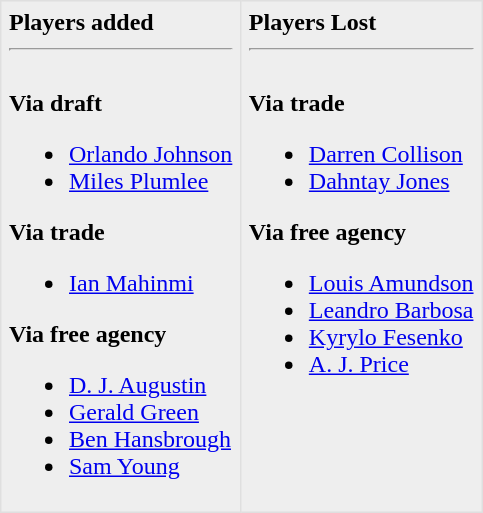<table border=1 style="border-collapse:collapse; background-color:#eeeeee" bordercolor="#DFDFDF" cellpadding="5">
<tr>
<td valign="top"><strong>Players added</strong> <hr><br><strong>Via draft</strong><ul><li><a href='#'>Orlando Johnson</a></li><li><a href='#'>Miles Plumlee</a></li></ul><strong>Via trade</strong><ul><li><a href='#'>Ian Mahinmi</a></li></ul><strong>Via free agency</strong><ul><li><a href='#'>D. J. Augustin</a></li><li><a href='#'>Gerald Green</a></li><li><a href='#'>Ben Hansbrough</a></li><li><a href='#'>Sam Young</a></li></ul></td>
<td valign="top"><strong>Players Lost</strong> <hr><br><strong>Via trade</strong><ul><li><a href='#'>Darren Collison</a></li><li><a href='#'>Dahntay Jones</a></li></ul><strong>Via free agency</strong><ul><li><a href='#'>Louis Amundson</a></li><li><a href='#'>Leandro Barbosa</a></li><li><a href='#'>Kyrylo Fesenko</a></li><li><a href='#'>A. J. Price</a></li></ul></td>
</tr>
</table>
